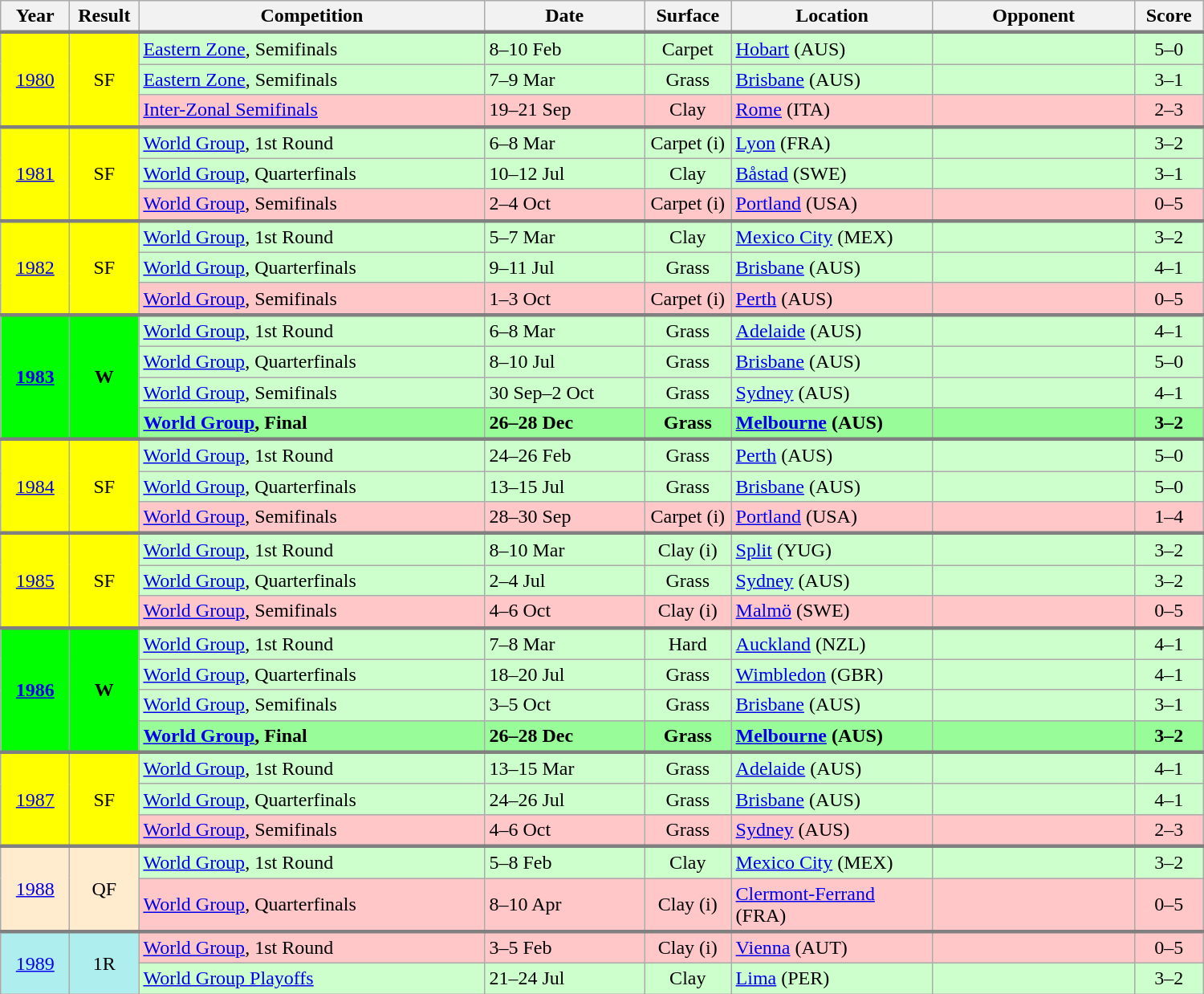<table class="wikitable">
<tr>
<th width="50">Year</th>
<th width="50">Result</th>
<th width="280">Competition</th>
<th width="125">Date</th>
<th width="65">Surface</th>
<th width="160">Location</th>
<th width="160">Opponent</th>
<th width="50">Score</th>
</tr>
<tr style="border-top:3px solid gray; background-color:#ccffcc">
<td align="center" rowspan="3" bgcolor="yellow"><a href='#'>1980</a></td>
<td align="center" rowspan="3" bgcolor="yellow">SF</td>
<td><a href='#'>Eastern Zone</a>, Semifinals</td>
<td>8–10 Feb</td>
<td align="center">Carpet</td>
<td><a href='#'>Hobart</a> (AUS)</td>
<td></td>
<td align="center">5–0</td>
</tr>
<tr style="background-color:#ccffcc">
<td><a href='#'>Eastern Zone</a>, Semifinals</td>
<td>7–9 Mar</td>
<td align="center">Grass</td>
<td><a href='#'>Brisbane</a> (AUS)</td>
<td></td>
<td align="center">3–1</td>
</tr>
<tr style="background-color:#ffc7c7">
<td><a href='#'>Inter-Zonal Semifinals</a></td>
<td>19–21 Sep</td>
<td align="center">Clay</td>
<td><a href='#'>Rome</a> (ITA)</td>
<td></td>
<td align="center">2–3</td>
</tr>
<tr style="border-top:3px solid gray; background-color:#ccffcc">
<td align="center" rowspan="3" bgcolor=yellow><a href='#'>1981</a></td>
<td align="center" rowspan="3" bgcolor=yellow>SF</td>
<td><a href='#'>World Group</a>, 1st Round</td>
<td>6–8 Mar</td>
<td align="center">Carpet (i)</td>
<td><a href='#'>Lyon</a> (FRA)</td>
<td></td>
<td align="center">3–2</td>
</tr>
<tr style="background-color:#ccffcc">
<td><a href='#'>World Group</a>, Quarterfinals</td>
<td>10–12 Jul</td>
<td align="center">Clay</td>
<td><a href='#'>Båstad</a> (SWE)</td>
<td></td>
<td align="center">3–1</td>
</tr>
<tr style="background-color:#ffc7c7">
<td><a href='#'>World Group</a>, Semifinals</td>
<td>2–4 Oct</td>
<td align="center">Carpet (i)</td>
<td><a href='#'>Portland</a> (USA)</td>
<td></td>
<td align="center">0–5</td>
</tr>
<tr style="border-top:3px solid gray; background-color:#ccffcc">
<td align="center" rowspan="3" bgcolor=yellow><a href='#'>1982</a></td>
<td align="center" rowspan="3" bgcolor=yellow>SF</td>
<td><a href='#'>World Group</a>, 1st Round</td>
<td>5–7 Mar</td>
<td align="center">Clay</td>
<td><a href='#'>Mexico City</a> (MEX)</td>
<td></td>
<td align="center">3–2</td>
</tr>
<tr style="background-color:#ccffcc">
<td><a href='#'>World Group</a>, Quarterfinals</td>
<td>9–11 Jul</td>
<td align="center">Grass</td>
<td><a href='#'>Brisbane</a> (AUS)</td>
<td></td>
<td align="center">4–1</td>
</tr>
<tr style="background-color:#ffc7c7">
<td><a href='#'>World Group</a>, Semifinals</td>
<td>1–3 Oct</td>
<td align="center">Carpet (i)</td>
<td><a href='#'>Perth</a> (AUS)</td>
<td></td>
<td align="center">0–5</td>
</tr>
<tr style="border-top:3px solid gray; background-color:#ccffcc">
<td align="center" rowspan="4" bgcolor="#00ff00"><strong><a href='#'>1983</a></strong></td>
<td align="center" rowspan="4" bgcolor="#00ff00"><strong>W</strong></td>
<td><a href='#'>World Group</a>, 1st Round</td>
<td>6–8 Mar</td>
<td align="center">Grass</td>
<td><a href='#'>Adelaide</a> (AUS)</td>
<td></td>
<td align="center">4–1</td>
</tr>
<tr style="background-color:#ccffcc">
<td><a href='#'>World Group</a>, Quarterfinals</td>
<td>8–10 Jul</td>
<td align="center">Grass</td>
<td><a href='#'>Brisbane</a> (AUS)</td>
<td></td>
<td align="center">5–0</td>
</tr>
<tr style="background-color:#ccffcc">
<td><a href='#'>World Group</a>, Semifinals</td>
<td>30 Sep–2 Oct</td>
<td align="center">Grass</td>
<td><a href='#'>Sydney</a> (AUS)</td>
<td></td>
<td align="center">4–1</td>
</tr>
<tr style="background-color:#98fc98; font-weight:bold">
<td><strong><a href='#'>World Group</a>, Final</strong></td>
<td>26–28 Dec</td>
<td align="center">Grass</td>
<td><a href='#'>Melbourne</a> (AUS)</td>
<td></td>
<td align="center">3–2</td>
</tr>
<tr style="border-top:3px solid gray; background-color:#ccffcc">
<td align="center" rowspan="3" bgcolor=yellow><a href='#'>1984</a></td>
<td align="center" rowspan="3" bgcolor=yellow>SF</td>
<td><a href='#'>World Group</a>, 1st Round</td>
<td>24–26 Feb</td>
<td align="center">Grass</td>
<td><a href='#'>Perth</a> (AUS)</td>
<td></td>
<td align="center">5–0</td>
</tr>
<tr style="background-color:#ccffcc">
<td><a href='#'>World Group</a>, Quarterfinals</td>
<td>13–15 Jul</td>
<td align="center">Grass</td>
<td><a href='#'>Brisbane</a> (AUS)</td>
<td></td>
<td align="center">5–0</td>
</tr>
<tr style="background-color:#ffc7c7">
<td><a href='#'>World Group</a>, Semifinals</td>
<td>28–30 Sep</td>
<td align="center">Carpet (i)</td>
<td><a href='#'>Portland</a> (USA)</td>
<td></td>
<td align="center">1–4</td>
</tr>
<tr style="border-top:3px solid gray; background-color:#ccffcc">
<td align="center" rowspan="3" bgcolor=yellow><a href='#'>1985</a></td>
<td align="center" rowspan="3" bgcolor=yellow>SF</td>
<td><a href='#'>World Group</a>, 1st Round</td>
<td>8–10 Mar</td>
<td align="center">Clay (i)</td>
<td><a href='#'>Split</a> (YUG)</td>
<td></td>
<td align="center">3–2</td>
</tr>
<tr style="background-color:#ccffcc">
<td><a href='#'>World Group</a>, Quarterfinals</td>
<td>2–4 Jul</td>
<td align="center">Grass</td>
<td><a href='#'>Sydney</a> (AUS)</td>
<td></td>
<td align="center">3–2</td>
</tr>
<tr style="background-color:#ffc7c7">
<td><a href='#'>World Group</a>, Semifinals</td>
<td>4–6 Oct</td>
<td align="center">Clay (i)</td>
<td><a href='#'>Malmö</a> (SWE)</td>
<td></td>
<td align="center">0–5</td>
</tr>
<tr style="border-top:3px solid gray; background-color:#ccffcc">
<td align="center" rowspan="4" bgcolor="#00ff00"><strong><a href='#'>1986</a></strong></td>
<td align="center" rowspan="4" bgcolor="#00ff00"><strong>W</strong></td>
<td><a href='#'>World Group</a>, 1st Round</td>
<td>7–8 Mar</td>
<td align="center">Hard</td>
<td><a href='#'>Auckland</a> (NZL)</td>
<td></td>
<td align="center">4–1</td>
</tr>
<tr style="background-color:#ccffcc">
<td><a href='#'>World Group</a>, Quarterfinals</td>
<td>18–20 Jul</td>
<td align="center">Grass</td>
<td><a href='#'>Wimbledon</a> (GBR)</td>
<td></td>
<td align="center">4–1</td>
</tr>
<tr style="background-color:#ccffcc">
<td><a href='#'>World Group</a>, Semifinals</td>
<td>3–5 Oct</td>
<td align="center">Grass</td>
<td><a href='#'>Brisbane</a> (AUS)</td>
<td></td>
<td align="center">3–1</td>
</tr>
<tr style="background-color:#98fc98; font-weight:bold">
<td><strong><a href='#'>World Group</a>, Final</strong></td>
<td>26–28 Dec</td>
<td align="center">Grass</td>
<td><a href='#'>Melbourne</a> (AUS)</td>
<td></td>
<td align="center">3–2</td>
</tr>
<tr style="border-top:3px solid gray; background-color:#ccffcc">
<td align="center" rowspan="3" bgcolor="yellow"><a href='#'>1987</a></td>
<td align="center" rowspan="3" bgcolor="yellow">SF</td>
<td><a href='#'>World Group</a>, 1st Round</td>
<td>13–15 Mar</td>
<td align="center">Grass</td>
<td><a href='#'>Adelaide</a> (AUS)</td>
<td></td>
<td align="center">4–1</td>
</tr>
<tr style="background-color:#ccffcc">
<td><a href='#'>World Group</a>, Quarterfinals</td>
<td>24–26 Jul</td>
<td align="center">Grass</td>
<td><a href='#'>Brisbane</a> (AUS)</td>
<td></td>
<td align="center">4–1</td>
</tr>
<tr style="background-color:#ffc7c7">
<td><a href='#'>World Group</a>, Semifinals</td>
<td>4–6 Oct</td>
<td align="center">Grass</td>
<td><a href='#'>Sydney</a> (AUS)</td>
<td></td>
<td align="center">2–3</td>
</tr>
<tr style="border-top:3px solid gray; background-color:#ccffcc">
<td align="center" rowspan="2" bgcolor="#ffebcd"><a href='#'>1988</a></td>
<td align="center" rowspan="2" bgcolor="#ffebcd">QF</td>
<td><a href='#'>World Group</a>, 1st Round</td>
<td>5–8 Feb</td>
<td align="center">Clay</td>
<td><a href='#'>Mexico City</a> (MEX)</td>
<td></td>
<td align="center">3–2</td>
</tr>
<tr style="background-color:#ffc7c7">
<td><a href='#'>World Group</a>, Quarterfinals</td>
<td>8–10 Apr</td>
<td align="center">Clay (i)</td>
<td><a href='#'>Clermont-Ferrand</a> (FRA)</td>
<td></td>
<td align="center">0–5</td>
</tr>
<tr style="border-top:3px solid gray; background-color:#ffc7c7">
<td align="center" rowspan="2" bgcolor="#afeeee"><a href='#'>1989</a></td>
<td align="center" rowspan="2" bgcolor="#afeeee">1R</td>
<td><a href='#'>World Group</a>, 1st Round</td>
<td>3–5 Feb</td>
<td align="center">Clay (i)</td>
<td><a href='#'>Vienna</a> (AUT)</td>
<td></td>
<td align="center">0–5</td>
</tr>
<tr style="background-color:#ccffcc">
<td><a href='#'>World Group Playoffs</a></td>
<td>21–24 Jul</td>
<td align="center">Clay</td>
<td><a href='#'>Lima</a> (PER)</td>
<td></td>
<td align="center">3–2</td>
</tr>
</table>
